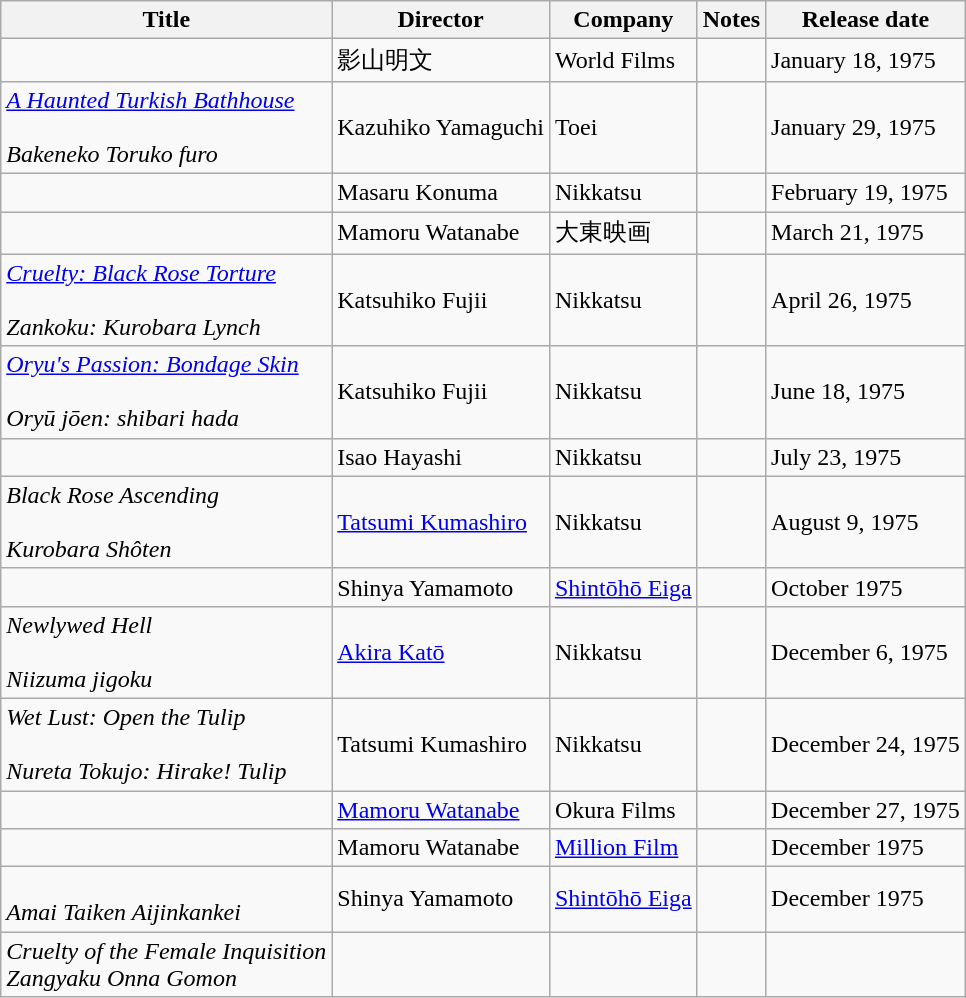<table class="wikitable">
<tr>
<th>Title</th>
<th>Director</th>
<th>Company</th>
<th>Notes</th>
<th>Release date</th>
</tr>
<tr>
<td></td>
<td>影山明文</td>
<td>World Films</td>
<td><sup></sup></td>
<td>January 18, 1975</td>
</tr>
<tr>
<td><em><a href='#'>A Haunted Turkish Bathhouse</a></em><br><br><em>Bakeneko Toruko furo</em></td>
<td>Kazuhiko Yamaguchi</td>
<td> Toei</td>
<td><sup></sup></td>
<td>January 29, 1975</td>
</tr>
<tr>
<td></td>
<td>Masaru Konuma</td>
<td>Nikkatsu</td>
<td><sup></sup></td>
<td>February 19, 1975</td>
</tr>
<tr>
<td></td>
<td>Mamoru Watanabe</td>
<td>大東映画</td>
<td><sup></sup></td>
<td>March 21, 1975</td>
</tr>
<tr>
<td><em><a href='#'>Cruelty: Black Rose Torture</a></em><br><br><em>Zankoku: Kurobara Lynch</em></td>
<td>Katsuhiko Fujii</td>
<td>Nikkatsu</td>
<td> </td>
<td>April 26, 1975</td>
</tr>
<tr>
<td><em><a href='#'>Oryu's Passion: Bondage Skin</a></em><br><br><em>Oryū jōen: shibari hada</em></td>
<td>Katsuhiko Fujii</td>
<td>Nikkatsu</td>
<td> </td>
<td>June 18, 1975</td>
</tr>
<tr>
<td></td>
<td>Isao Hayashi</td>
<td>Nikkatsu</td>
<td><sup></sup></td>
<td>July 23, 1975</td>
</tr>
<tr>
<td><em>Black Rose Ascending</em><br><br><em>Kurobara Shôten</em></td>
<td><a href='#'>Tatsumi Kumashiro</a></td>
<td>Nikkatsu</td>
<td><sup></sup></td>
<td>August 9, 1975</td>
</tr>
<tr>
<td></td>
<td>Shinya Yamamoto</td>
<td><a href='#'>Shintōhō Eiga</a></td>
<td><sup></sup></td>
<td>October 1975</td>
</tr>
<tr>
<td><em>Newlywed Hell</em><br><br><em>Niizuma jigoku</em></td>
<td><a href='#'>Akira Katō</a></td>
<td>Nikkatsu</td>
<td><sup></sup></td>
<td>December 6, 1975</td>
</tr>
<tr>
<td><em>Wet Lust: Open the Tulip</em><br><br><em>Nureta Tokujo: Hirake! Tulip</em></td>
<td>Tatsumi Kumashiro</td>
<td>Nikkatsu</td>
<td> </td>
<td>December 24, 1975</td>
</tr>
<tr>
<td></td>
<td><a href='#'>Mamoru Watanabe</a></td>
<td>Okura Films</td>
<td><sup></sup></td>
<td>December 27, 1975</td>
</tr>
<tr>
<td></td>
<td>Mamoru Watanabe</td>
<td><a href='#'>Million Film</a></td>
<td><sup></sup></td>
<td>December 1975</td>
</tr>
<tr>
<td><br><em>Amai Taiken Aijinkankei </em></td>
<td>Shinya Yamamoto</td>
<td><a href='#'>Shintōhō Eiga</a></td>
<td><sup></sup></td>
<td>December 1975</td>
</tr>
<tr>
<td><em>Cruelty of the Female Inquisition</em><br><em>Zangyaku Onna Gomon</em></td>
<td></td>
<td></td>
<td></td>
<td></td>
</tr>
</table>
